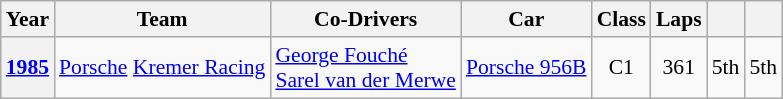<table class="wikitable" style="text-align:center; font-size:90%">
<tr>
<th>Year</th>
<th>Team</th>
<th>Co-Drivers</th>
<th>Car</th>
<th>Class</th>
<th>Laps</th>
<th></th>
<th></th>
</tr>
<tr>
<th><a href='#'>1985</a></th>
<td align="left"> <a href='#'>Porsche</a> <a href='#'>Kremer Racing</a></td>
<td align="left"> <a href='#'>George Fouché</a><br> <a href='#'>Sarel van der Merwe</a></td>
<td align="left"><a href='#'>Porsche 956B</a></td>
<td>C1</td>
<td>361</td>
<td>5th</td>
<td>5th</td>
</tr>
</table>
